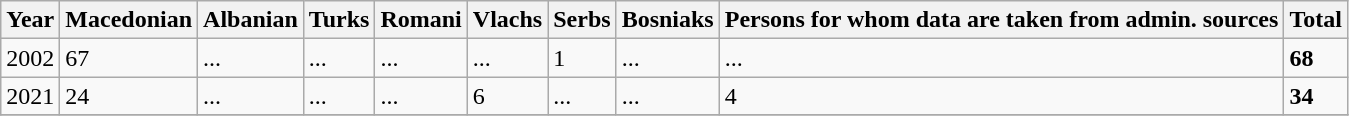<table class="wikitable">
<tr>
<th>Year</th>
<th>Macedonian</th>
<th>Albanian</th>
<th>Turks</th>
<th>Romani</th>
<th>Vlachs</th>
<th>Serbs</th>
<th>Bosniaks</th>
<th><abbr>Persons for whom data are taken from admin. sources</abbr></th>
<th>Total</th>
</tr>
<tr>
<td>2002</td>
<td>67</td>
<td>...</td>
<td>...</td>
<td>...</td>
<td>...</td>
<td>1</td>
<td>...</td>
<td>...</td>
<td><strong>68</strong></td>
</tr>
<tr>
<td>2021</td>
<td>24</td>
<td>...</td>
<td>...</td>
<td>...</td>
<td>6</td>
<td>...</td>
<td>...</td>
<td>4</td>
<td><strong>34</strong></td>
</tr>
<tr>
</tr>
</table>
